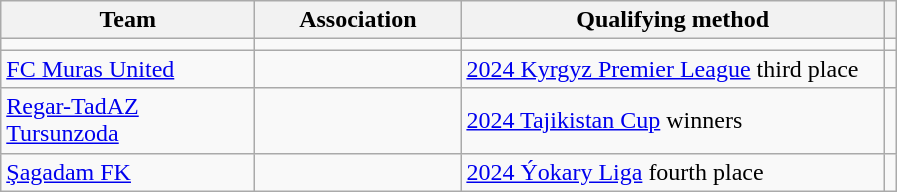<table class="wikitable">
<tr>
<th width=162>Team</th>
<th width=130>Association</th>
<th width=275>Qualifying method</th>
<th></th>
</tr>
<tr>
<td></td>
<td></td>
<td></td>
<td></td>
</tr>
<tr>
<td><a href='#'>FC Muras United</a></td>
<td></td>
<td><a href='#'>2024 Kyrgyz Premier League</a> third place</td>
<td></td>
</tr>
<tr>
<td><a href='#'>Regar-TadAZ Tursunzoda</a></td>
<td></td>
<td><a href='#'>2024 Tajikistan Cup</a> winners</td>
<td></td>
</tr>
<tr>
<td><a href='#'>Şagadam FK</a></td>
<td></td>
<td><a href='#'>2024 Ýokary Liga</a> fourth place</td>
<td></td>
</tr>
</table>
